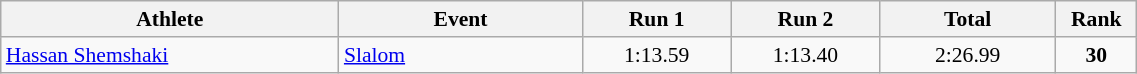<table class="wikitable" width="60%" style="text-align:center; font-size:90%">
<tr>
<th width="25%">Athlete</th>
<th width="18%">Event</th>
<th width="11%">Run 1</th>
<th width="11%">Run 2</th>
<th width="13%">Total</th>
<th width="6%">Rank</th>
</tr>
<tr>
<td align="left"><a href='#'>Hassan Shemshaki</a></td>
<td align="left"><a href='#'>Slalom</a></td>
<td>1:13.59</td>
<td>1:13.40</td>
<td>2:26.99</td>
<td><strong>30</strong></td>
</tr>
</table>
